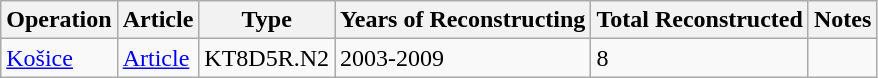<table class="wikitable sortable mw-collapsible mw-collapsed">
<tr>
<th>Operation</th>
<th>Article</th>
<th>Type</th>
<th>Years of Reconstructing</th>
<th>Total Reconstructed</th>
<th>Notes</th>
</tr>
<tr>
<td><a href='#'>Košice</a></td>
<td><a href='#'>Article</a></td>
<td>KT8D5R.N2</td>
<td>2003-2009</td>
<td>8</td>
<td></td>
</tr>
</table>
